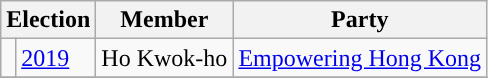<table class="wikitable">
<tr>
<th colspan="2">Election</th>
<th>Member</th>
<th>Party</th>
</tr>
<tr>
<td style="color:inherit;background:"></td>
<td><a href='#'>2019</a></td>
<td>Ho Kwok-ho</td>
<td><a href='#'>Empowering Hong Kong</a></td>
</tr>
<tr>
</tr>
</table>
